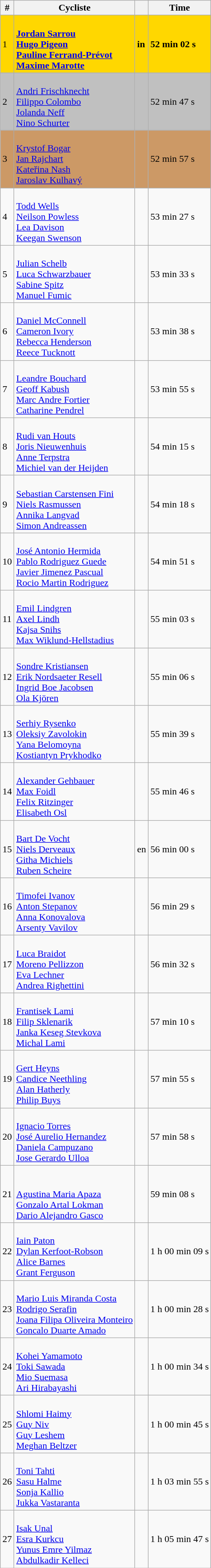<table class="wikitable">
<tr>
<th>#</th>
<th>Cycliste</th>
<th></th>
<th>Time</th>
</tr>
<tr bgcolor="gold">
<td>1</td>
<td><strong></strong> <br> <strong><a href='#'>Jordan Sarrou </a><br> <a href='#'>Hugo Pigeon </a><br> <a href='#'>Pauline Ferrand-Prévot</a><br> <a href='#'>Maxime Marotte</a></strong></td>
<td><strong>in</strong></td>
<td><strong>52 min 02 s</strong></td>
</tr>
<tr bgcolor="silver">
<td>2</td>
<td><br> <a href='#'>Andri Frischknecht </a><br> <a href='#'>Filippo Colombo </a><br> <a href='#'>Jolanda Neff </a><br> <a href='#'>Nino Schurter</a></td>
<td></td>
<td>52 min 47 s</td>
</tr>
<tr bgcolor="CC9966">
<td>3</td>
<td><br> <a href='#'>Krystof Bogar </a><br> <a href='#'>Jan Rajchart </a><br> <a href='#'>Kateřina Nash</a><br> <a href='#'>Jaroslav Kulhavý</a></td>
<td></td>
<td>52 min 57 s</td>
</tr>
<tr>
<td>4</td>
<td><br> <a href='#'>Todd Wells </a><br> <a href='#'>Neilson Powless </a><br> <a href='#'>Lea Davison </a><br> <a href='#'>Keegan Swenson</a></td>
<td></td>
<td>53 min 27 s</td>
</tr>
<tr>
<td>5</td>
<td><br> <a href='#'>Julian Schelb </a><br> <a href='#'>Luca Schwarzbauer </a><br> <a href='#'>Sabine Spitz </a><br> <a href='#'>Manuel Fumic</a></td>
<td></td>
<td>53 min 33 s</td>
</tr>
<tr>
<td>6</td>
<td><br> <a href='#'>Daniel McConnell</a><br> <a href='#'>Cameron Ivory </a><br> <a href='#'>Rebecca Henderson</a><br> <a href='#'>Reece Tucknott</a></td>
<td></td>
<td>53 min 38 s</td>
</tr>
<tr>
<td>7</td>
<td><br> <a href='#'>Leandre Bouchard </a><br> <a href='#'>Geoff Kabush </a><br> <a href='#'>Marc Andre Fortier </a><br> <a href='#'>Catharine Pendrel</a></td>
<td></td>
<td>53 min 55 s</td>
</tr>
<tr>
<td>8</td>
<td><br> <a href='#'>Rudi van Houts</a><br> <a href='#'>Joris Nieuwenhuis </a><br> <a href='#'>Anne Terpstra </a><br> <a href='#'>Michiel van der Heijden</a></td>
<td></td>
<td>54 min 15 s</td>
</tr>
<tr>
<td>9</td>
<td><br> <a href='#'>Sebastian Carstensen Fini </a><br> <a href='#'>Niels Rasmussen</a><br> <a href='#'>Annika Langvad </a><br> <a href='#'>Simon Andreassen</a></td>
<td></td>
<td>54 min 18 s</td>
</tr>
<tr>
<td>10</td>
<td><br> <a href='#'>José Antonio Hermida</a><br> <a href='#'>Pablo Rodriguez Guede </a><br> <a href='#'>Javier Jimenez Pascual </a><br> <a href='#'>Rocio Martin Rodriguez</a></td>
<td></td>
<td>54 min 51 s</td>
</tr>
<tr>
<td>11</td>
<td><br> <a href='#'>Emil Lindgren </a><br> <a href='#'>Axel Lindh </a><br> <a href='#'>Kajsa Snihs </a><br> <a href='#'>Max Wiklund-Hellstadius</a></td>
<td></td>
<td>55 min 03 s</td>
</tr>
<tr>
<td>12</td>
<td><br> <a href='#'>Sondre Kristiansen </a><br> <a href='#'>Erik Nordsaeter Resell </a><br> <a href='#'>Ingrid Boe Jacobsen </a><br> <a href='#'>Ola Kjören</a></td>
<td></td>
<td>55 min 06 s</td>
</tr>
<tr>
<td>13</td>
<td><br> <a href='#'>Serhiy Rysenko</a><br> <a href='#'>Oleksiy Zavolokin </a><br> <a href='#'>Yana Belomoyna</a><br> <a href='#'>Kostiantyn Prykhodko</a></td>
<td></td>
<td>55 min 39 s</td>
</tr>
<tr>
<td>14</td>
<td><br> <a href='#'>Alexander Gehbauer </a><br> <a href='#'>Max Foidl </a><br> <a href='#'>Felix Ritzinger </a><br> <a href='#'>Elisabeth Osl</a></td>
<td></td>
<td>55 min 46 s</td>
</tr>
<tr>
<td>15</td>
<td><br> <a href='#'>Bart De Vocht </a><br> <a href='#'>Niels Derveaux </a><br> <a href='#'>Githa Michiels </a><br> <a href='#'>Ruben Scheire</a></td>
<td>en</td>
<td>56 min 00 s</td>
</tr>
<tr>
<td>16</td>
<td><br> <a href='#'>Timofei Ivanov </a><br> <a href='#'>Anton Stepanov </a><br> <a href='#'>Anna Konovalova </a><br> <a href='#'>Arsenty Vavilov</a></td>
<td></td>
<td>56 min 29 s</td>
</tr>
<tr>
<td>17</td>
<td><br> <a href='#'>Luca Braidot </a><br> <a href='#'>Moreno Pellizzon </a><br> <a href='#'>Eva Lechner </a><br> <a href='#'>Andrea Righettini</a></td>
<td></td>
<td>56 min 32 s</td>
</tr>
<tr>
<td>18</td>
<td><br> <a href='#'>Frantisek Lami </a><br> <a href='#'>Filip Sklenarik </a><br> <a href='#'>Janka Keseg Stevkova </a><br> <a href='#'>Michal Lami</a></td>
<td></td>
<td>57 min 10 s</td>
</tr>
<tr>
<td>19</td>
<td><br> <a href='#'>Gert Heyns </a><br> <a href='#'>Candice Neethling </a><br> <a href='#'>Alan Hatherly </a><br> <a href='#'>Philip Buys</a></td>
<td></td>
<td>57 min 55 s</td>
</tr>
<tr>
<td>20</td>
<td><br> <a href='#'>Ignacio Torres</a><br> <a href='#'>José Aurelio Hernandez </a><br> <a href='#'>Daniela Campuzano </a><br> <a href='#'>Jose Gerardo Ulloa</a></td>
<td></td>
<td>57 min 58 s</td>
</tr>
<tr>
<td>21</td>
<td><br> <a href='#'></a><br> <a href='#'>Agustina Maria Apaza </a><br> <a href='#'>Gonzalo Artal Lokman </a><br> <a href='#'>Dario Alejandro Gasco</a></td>
<td></td>
<td>59 min 08 s</td>
</tr>
<tr>
<td>22</td>
<td><br> <a href='#'>Iain Paton </a><br> <a href='#'>Dylan Kerfoot-Robson </a><br> <a href='#'>Alice Barnes </a><br> <a href='#'>Grant Ferguson</a></td>
<td></td>
<td>1 h 00 min 09 s</td>
</tr>
<tr>
<td>23</td>
<td><br> <a href='#'>Mario Luis Miranda Costa </a><br> <a href='#'>Rodrigo Serafin </a><br> <a href='#'>Joana Filipa Oliveira Monteiro </a><br> <a href='#'>Goncalo Duarte Amado</a></td>
<td></td>
<td>1 h 00 min 28 s</td>
</tr>
<tr>
<td>24</td>
<td><br> <a href='#'>Kohei Yamamoto</a><br> <a href='#'>Toki Sawada </a><br> <a href='#'>Mio Suemasa </a><br> <a href='#'>Ari Hirabayashi</a></td>
<td></td>
<td>1 h 00 min 34 s</td>
</tr>
<tr>
<td>25</td>
<td><br> <a href='#'>Shlomi Haimy </a><br> <a href='#'>Guy Niv </a><br> <a href='#'>Guy Leshem </a><br> <a href='#'>Meghan Beltzer</a></td>
<td></td>
<td>1 h 00 min 45 s</td>
</tr>
<tr>
<td>26</td>
<td><br> <a href='#'>Toni Tahti </a><br> <a href='#'>Sasu Halme </a><br> <a href='#'>Sonja Kallio </a><br> <a href='#'>Jukka Vastaranta</a></td>
<td></td>
<td>1 h 03 min 55 s</td>
</tr>
<tr>
<td>27</td>
<td><br> <a href='#'>Isak Unal </a><br> <a href='#'>Esra Kurkcu </a><br> <a href='#'>Yunus Emre Yilmaz </a><br> <a href='#'>Abdulkadir Kelleci</a></td>
<td></td>
<td>1 h 05 min 47 s</td>
</tr>
</table>
